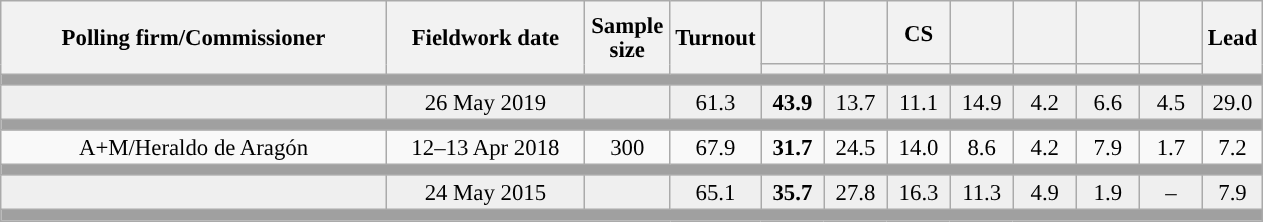<table class="wikitable collapsible collapsed" style="text-align:center; font-size:95%; line-height:16px;">
<tr style="height:42px;">
<th style="width:250px;" rowspan="2">Polling firm/Commissioner</th>
<th style="width:125px;" rowspan="2">Fieldwork date</th>
<th style="width:50px;" rowspan="2">Sample size</th>
<th style="width:45px;" rowspan="2">Turnout</th>
<th style="width:35px;"></th>
<th style="width:35px;"></th>
<th style="width:35px;">CS</th>
<th style="width:35px;"></th>
<th style="width:35px;"></th>
<th style="width:35px;"></th>
<th style="width:35px;"></th>
<th style="width:30px;" rowspan="2">Lead</th>
</tr>
<tr>
<th style="color:inherit;background:"></th>
<th style="color:inherit;background:"></th>
<th style="color:inherit;background:"></th>
<th style="color:inherit;background:"></th>
<th style="color:inherit;background:"></th>
<th style="color:inherit;background:"></th>
<th style="color:inherit;background:"></th>
</tr>
<tr>
<td colspan="12" style="background:#A0A0A0"></td>
</tr>
<tr style="background:#EFEFEF;">
<td><strong></strong></td>
<td>26 May 2019</td>
<td></td>
<td>61.3</td>
<td><strong>43.9</strong><br></td>
<td>13.7<br></td>
<td>11.1<br></td>
<td>14.9<br></td>
<td>4.2<br></td>
<td>6.6<br></td>
<td>4.5<br></td>
<td style="background:">29.0</td>
</tr>
<tr>
<td colspan="12" style="background:#A0A0A0"></td>
</tr>
<tr>
<td>A+M/Heraldo de Aragón</td>
<td>12–13 Apr 2018</td>
<td>300</td>
<td>67.9</td>
<td><strong>31.7</strong><br></td>
<td>24.5<br></td>
<td>14.0<br></td>
<td>8.6<br></td>
<td>4.2<br></td>
<td>7.9<br></td>
<td>1.7<br></td>
<td style="background:">7.2</td>
</tr>
<tr>
<td colspan="12" style="background:#A0A0A0"></td>
</tr>
<tr style="background:#EFEFEF;">
<td><strong></strong></td>
<td>24 May 2015</td>
<td></td>
<td>65.1</td>
<td><strong>35.7</strong><br></td>
<td>27.8<br></td>
<td>16.3<br></td>
<td>11.3<br></td>
<td>4.9<br></td>
<td>1.9<br></td>
<td>–</td>
<td style="background:">7.9</td>
</tr>
<tr>
<td colspan="12" style="background:#A0A0A0"></td>
</tr>
</table>
